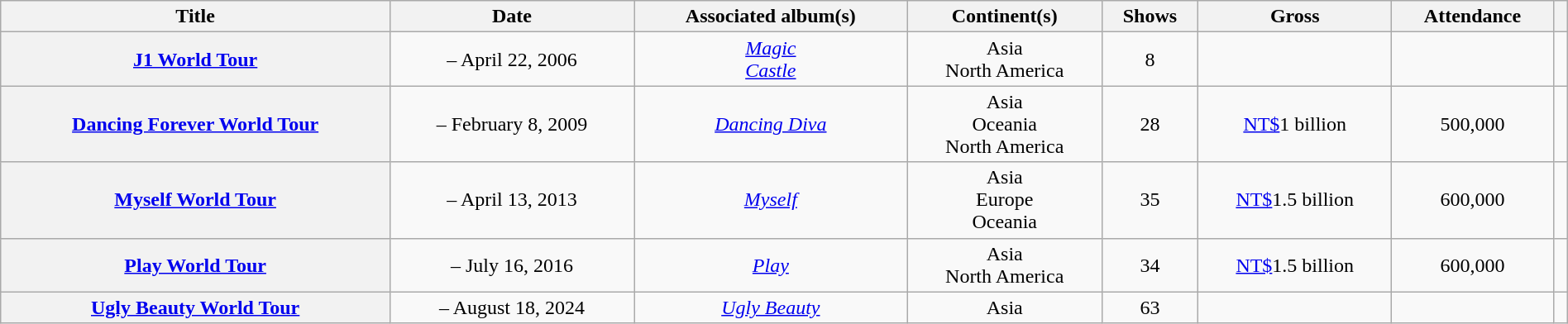<table class="wikitable sortable plainrowheaders" style="text-align:center;" width=100%>
<tr>
<th scope="col">Title</th>
<th scope="col">Date</th>
<th scope="col">Associated album(s)</th>
<th scope="col">Continent(s)</th>
<th scope="col">Shows</th>
<th scope="col">Gross</th>
<th scope="col">Attendance</th>
<th scope="col" class="unsortable"></th>
</tr>
<tr>
<th scope="row"><a href='#'>J1 World Tour</a></th>
<td> – April 22, 2006</td>
<td><em><a href='#'>Magic</a></em><br><em><a href='#'>Castle</a></em></td>
<td> Asia<br>North America</td>
<td>8</td>
<td></td>
<td></td>
<td></td>
</tr>
<tr>
<th scope="row"><a href='#'>Dancing Forever World Tour</a></th>
<td> – February 8, 2009</td>
<td><em><a href='#'>Dancing Diva</a></em></td>
<td> Asia<br>Oceania<br>North America</td>
<td>28</td>
<td><a href='#'>NT$</a>1 billion</td>
<td>500,000</td>
<td></td>
</tr>
<tr>
<th scope="row"><a href='#'>Myself World Tour</a></th>
<td> – April 13, 2013</td>
<td><em><a href='#'>Myself</a></em></td>
<td> Asia<br>Europe<br>Oceania</td>
<td>35</td>
<td><a href='#'>NT$</a>1.5 billion</td>
<td>600,000</td>
<td></td>
</tr>
<tr>
<th scope="row"><a href='#'>Play World Tour</a></th>
<td> – July 16, 2016</td>
<td><em><a href='#'>Play</a></em></td>
<td> Asia<br>North America</td>
<td>34</td>
<td><a href='#'>NT$</a>1.5 billion</td>
<td>600,000</td>
<td></td>
</tr>
<tr>
<th scope="row"><a href='#'>Ugly Beauty World Tour</a></th>
<td> – August 18, 2024</td>
<td><em><a href='#'>Ugly Beauty</a></em></td>
<td>Asia</td>
<td>63</td>
<td></td>
<td></td>
<td></td>
</tr>
</table>
